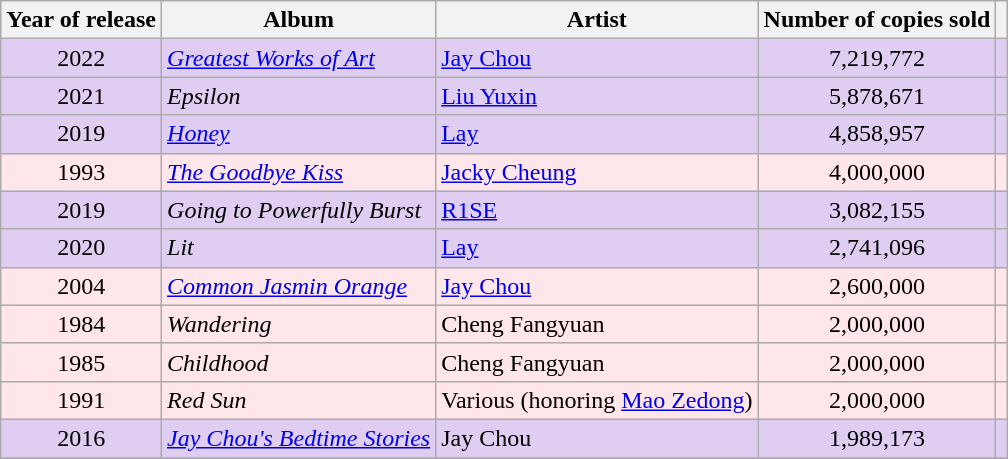<table class="wikitable plainrowheaders sortable">
<tr>
<th scope="col">Year of release</th>
<th scope="col">Album</th>
<th scope="col">Artist</th>
<th scope="col">Number of copies sold</th>
<th scope="col" class="unsortable"></th>
</tr>
<tr>
<td align="center" bgcolor="#E0CEF2">2022</td>
<td align="left" bgcolor="#E0CEF2"><em><a href='#'>Greatest Works of Art</a></em></td>
<td align="left" bgcolor="#E0CEF2"><a href='#'>Jay Chou</a></td>
<td align="center" bgcolor="#E0CEF2">7,219,772</td>
<td align="center" bgcolor="#E0CEF2"></td>
</tr>
<tr>
<td align="center" bgcolor="#E0CEF2">2021</td>
<td align="left" bgcolor="#E0CEF2"><em>Epsilon</em></td>
<td align="left" bgcolor="#E0CEF2"><a href='#'>Liu Yuxin</a></td>
<td align="center" bgcolor="#E0CEF2">5,878,671</td>
<td align="center" bgcolor="#E0CEF2"></td>
</tr>
<tr>
<td align="center" bgcolor="#E0CEF2">2019</td>
<td align="left" bgcolor="#E0CEF2"><em><a href='#'>Honey</a></em></td>
<td align="left" bgcolor="#E0CEF2"><a href='#'>Lay</a></td>
<td align="center" bgcolor="#E0CEF2">4,858,957</td>
<td align="center" bgcolor="#E0CEF2"></td>
</tr>
<tr>
<td align="center" bgcolor="#FFE6EA">1993</td>
<td align="left" bgcolor="#FFE6EA"><em><a href='#'>The Goodbye Kiss</a></em></td>
<td align="left" bgcolor="#FFE6EA"><a href='#'>Jacky Cheung</a></td>
<td align="center" bgcolor="#FFE6EA">4,000,000</td>
<td align="center" bgcolor="#FFE6EA"></td>
</tr>
<tr>
<td align="center" bgcolor="#E0CEF2">2019</td>
<td align="left" bgcolor="#E0CEF2"><em>Going to Powerfully Burst</em></td>
<td align="left" bgcolor="#E0CEF2"><a href='#'>R1SE</a></td>
<td align="center" bgcolor="#E0CEF2">3,082,155</td>
<td align="center" bgcolor="#E0CEF2"></td>
</tr>
<tr>
<td align="center" bgcolor="#E0CEF2">2020</td>
<td align="left" bgcolor="#E0CEF2"><em>Lit</em></td>
<td align="left" bgcolor="#E0CEF2"><a href='#'>Lay</a></td>
<td align="center" bgcolor="#E0CEF2">2,741,096</td>
<td align="center" bgcolor="#E0CEF2"></td>
</tr>
<tr>
<td align="center" bgcolor="#FFE6EA">2004</td>
<td align="left" bgcolor="#FFE6EA"><em><a href='#'>Common Jasmin Orange</a></em></td>
<td align="left" bgcolor="#FFE6EA"><a href='#'>Jay Chou</a></td>
<td align="center" bgcolor="#FFE6EA">2,600,000</td>
<td align="center" bgcolor="#FFE6EA"></td>
</tr>
<tr>
<td align="center" bgcolor="#FFE6EA">1984</td>
<td align="left" bgcolor="#FFE6EA"><em>Wandering</em></td>
<td align="left" bgcolor="#FFE6EA">Cheng Fangyuan</td>
<td align="center" bgcolor="#FFE6EA">2,000,000</td>
<td align="center" bgcolor="#FFE6EA"></td>
</tr>
<tr>
<td align="center" bgcolor="#FFE6EA">1985</td>
<td align="left" bgcolor="#FFE6EA"><em>Childhood</em></td>
<td align="left" bgcolor="#FFE6EA">Cheng Fangyuan</td>
<td align="center" bgcolor="#FFE6EA">2,000,000</td>
<td align="center" bgcolor="#FFE6EA"></td>
</tr>
<tr>
<td align="center" bgcolor="#FFE6EA">1991</td>
<td align="left" bgcolor="#FFE6EA"><em>Red Sun</em></td>
<td align="left" bgcolor="#FFE6EA">Various (honoring <a href='#'>Mao Zedong</a>)</td>
<td align="center" bgcolor="#FFE6EA">2,000,000</td>
<td align="center" bgcolor="#FFE6EA"></td>
</tr>
<tr>
<td align="center" bgcolor="#E0CEF2">2016</td>
<td align="left" bgcolor="#E0CEF2"><em><a href='#'>Jay Chou's Bedtime Stories</a></em></td>
<td align="left" bgcolor="#E0CEF2">Jay Chou</td>
<td align="center" bgcolor="#E0CEF2">1,989,173</td>
<td align="center" bgcolor="#E0CEF2"></td>
</tr>
<tr>
</tr>
</table>
